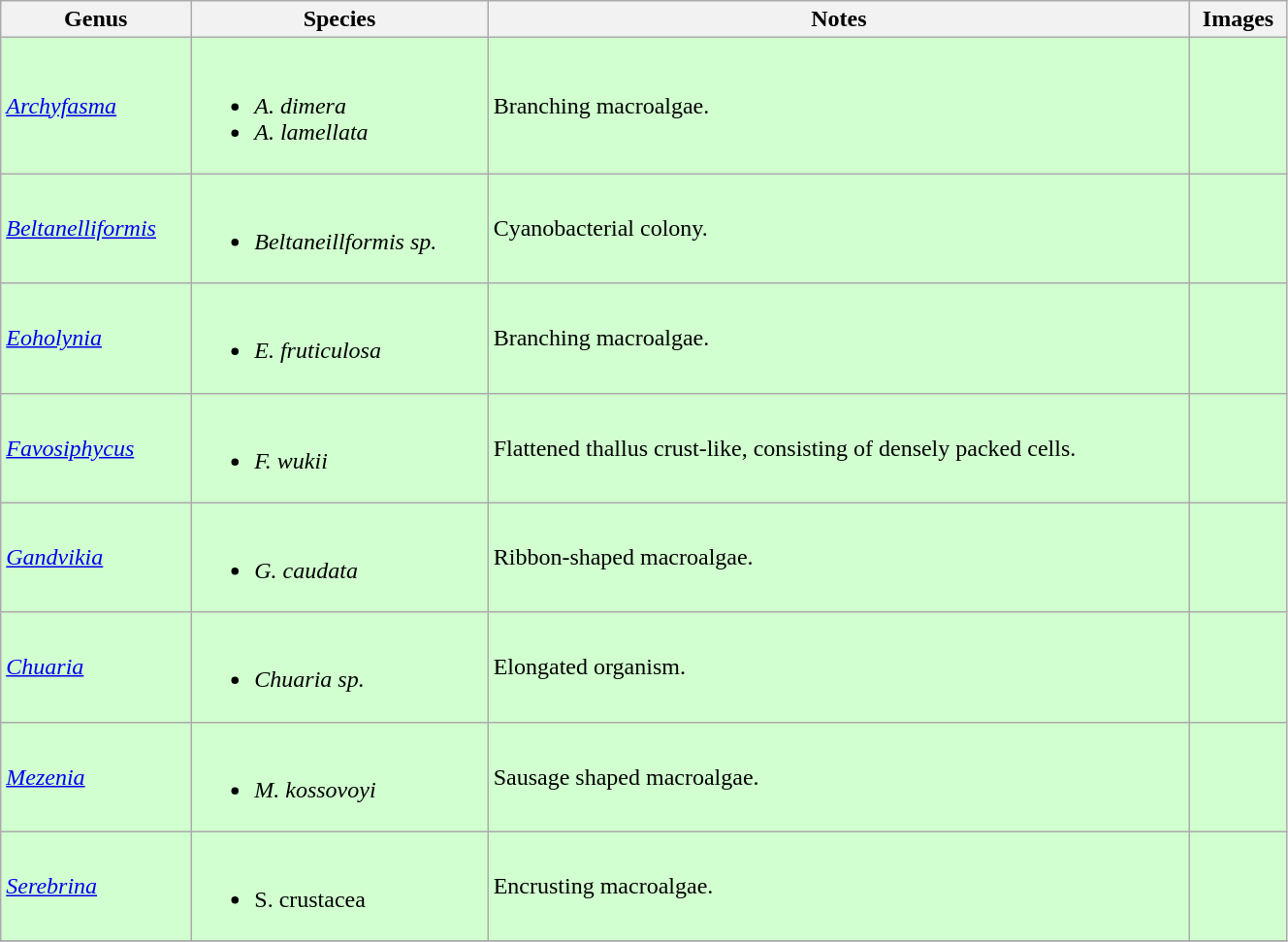<table class="wikitable" style="width:70%;">
<tr>
<th>Genus</th>
<th>Species</th>
<th>Notes</th>
<th>Images</th>
</tr>
<tr>
<td style="background:#D1FFCF;"><em><a href='#'>Archyfasma</a></em></td>
<td style="background:#D1FFCF;"><br><ul><li><em>A. dimera</em></li><li><em>A. lamellata</em></li></ul></td>
<td style="background:#D1FFCF;">Branching macroalgae.</td>
<td style="background:#D1FFCF;"></td>
</tr>
<tr>
<td style="background:#D1FFCF;"><em><a href='#'>Beltanelliformis</a></em></td>
<td style="background:#D1FFCF;"><br><ul><li><em>Beltaneillformis sp.</em></li></ul></td>
<td style="background:#D1FFCF;">Cyanobacterial colony.</td>
<td style="background:#D1FFCF;"></td>
</tr>
<tr>
<td style="background:#D1FFCF;"><em><a href='#'>Eoholynia</a></em></td>
<td style="background:#D1FFCF;"><br><ul><li><em>E. fruticulosa</em></li></ul></td>
<td style="background:#D1FFCF;">Branching macroalgae.</td>
<td style="background:#D1FFCF;"></td>
</tr>
<tr>
<td style="background:#D1FFCF;"><em><a href='#'>Favosiphycus</a></em></td>
<td style="background:#D1FFCF;"><br><ul><li><em>F. wukii</em></li></ul></td>
<td style="background:#D1FFCF;">Flattened thallus crust-like, consisting of densely packed cells.</td>
<td style="background:#D1FFCF;"></td>
</tr>
<tr>
<td style="background:#D1FFCF;"><em><a href='#'>Gandvikia</a></em></td>
<td style="background:#D1FFCF;"><br><ul><li><em>G. caudata</em></li></ul></td>
<td style="background:#D1FFCF;">Ribbon-shaped macroalgae.</td>
<td style="background:#D1FFCF;"></td>
</tr>
<tr>
<td style="background:#D1FFCF;"><em><a href='#'>Chuaria</a></em></td>
<td style="background:#D1FFCF;"><br><ul><li><em>Chuaria sp.</em></li></ul></td>
<td style="background:#D1FFCF;">Elongated organism.</td>
<td style="background:#D1FFCF;"></td>
</tr>
<tr>
<td style="background:#D1FFCF;"><em><a href='#'>Mezenia</a></em></td>
<td style="background:#D1FFCF;"><br><ul><li><em>M. kossovoyi</em></li></ul></td>
<td style="background:#D1FFCF;">Sausage shaped macroalgae.</td>
<td style="background:#D1FFCF;"></td>
</tr>
<tr>
<td style="background:#D1FFCF;"><em><a href='#'>Serebrina</a></td>
<td style="background:#D1FFCF;"><br><ul><li></em>S. crustacea<em></li></ul></td>
<td style="background:#D1FFCF;">Encrusting macroalgae.</td>
<td style="background:#D1FFCF;"></td>
</tr>
<tr>
</tr>
</table>
